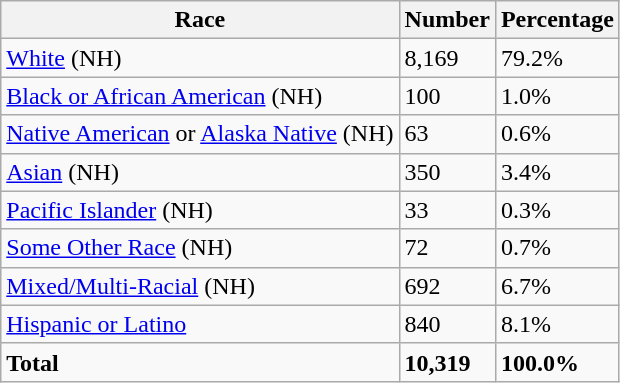<table class="wikitable">
<tr>
<th>Race</th>
<th>Number</th>
<th>Percentage</th>
</tr>
<tr>
<td><a href='#'>White</a> (NH)</td>
<td>8,169</td>
<td>79.2%</td>
</tr>
<tr>
<td><a href='#'>Black or African American</a> (NH)</td>
<td>100</td>
<td>1.0%</td>
</tr>
<tr>
<td><a href='#'>Native American</a> or <a href='#'>Alaska Native</a> (NH)</td>
<td>63</td>
<td>0.6%</td>
</tr>
<tr>
<td><a href='#'>Asian</a> (NH)</td>
<td>350</td>
<td>3.4%</td>
</tr>
<tr>
<td><a href='#'>Pacific Islander</a> (NH)</td>
<td>33</td>
<td>0.3%</td>
</tr>
<tr>
<td><a href='#'>Some Other Race</a> (NH)</td>
<td>72</td>
<td>0.7%</td>
</tr>
<tr>
<td><a href='#'>Mixed/Multi-Racial</a> (NH)</td>
<td>692</td>
<td>6.7%</td>
</tr>
<tr>
<td><a href='#'>Hispanic or Latino</a></td>
<td>840</td>
<td>8.1%</td>
</tr>
<tr>
<td><strong>Total</strong></td>
<td><strong>10,319</strong></td>
<td><strong>100.0%</strong></td>
</tr>
</table>
